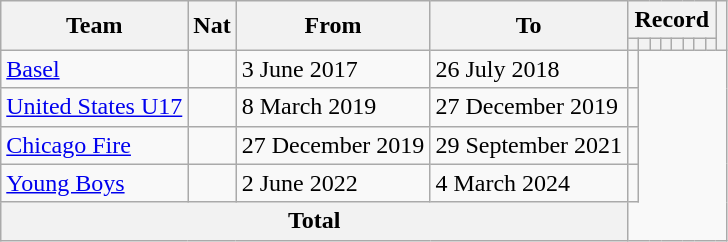<table class="wikitable" style="text-align: center">
<tr>
<th rowspan="2">Team</th>
<th rowspan="2">Nat</th>
<th rowspan="2">From</th>
<th rowspan="2">To</th>
<th colspan="8">Record</th>
<th rowspan=2></th>
</tr>
<tr>
<th></th>
<th></th>
<th></th>
<th></th>
<th></th>
<th></th>
<th></th>
<th></th>
</tr>
<tr>
<td align=left><a href='#'>Basel</a></td>
<td></td>
<td align=left>3 June 2017</td>
<td align=left>26 July 2018<br></td>
<td></td>
</tr>
<tr>
<td align=left><a href='#'>United States U17</a></td>
<td></td>
<td align=left>8 March 2019</td>
<td align=left>27 December 2019<br></td>
<td></td>
</tr>
<tr>
<td align=left><a href='#'>Chicago Fire</a></td>
<td></td>
<td align=left>27 December 2019</td>
<td align=left>29 September 2021<br></td>
<td></td>
</tr>
<tr>
<td align=left><a href='#'>Young Boys</a></td>
<td></td>
<td align=left>2 June 2022</td>
<td align=left>4 March 2024<br></td>
<td></td>
</tr>
<tr>
<th colspan="4">Total<br></th>
</tr>
</table>
